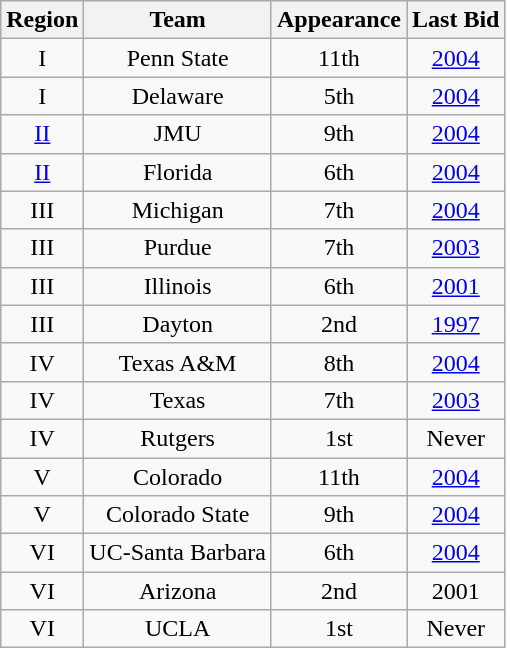<table class="wikitable sortable" style="text-align:center">
<tr>
<th>Region</th>
<th>Team</th>
<th>Appearance</th>
<th>Last Bid</th>
</tr>
<tr>
<td>I</td>
<td>Penn State</td>
<td>11th</td>
<td><a href='#'>2004</a></td>
</tr>
<tr>
<td>I</td>
<td>Delaware</td>
<td>5th</td>
<td><a href='#'>2004</a></td>
</tr>
<tr>
<td><a href='#'>II</a></td>
<td>JMU</td>
<td>9th</td>
<td><a href='#'>2004</a></td>
</tr>
<tr>
<td><a href='#'>II</a></td>
<td>Florida</td>
<td>6th</td>
<td><a href='#'>2004</a></td>
</tr>
<tr>
<td>III</td>
<td>Michigan</td>
<td>7th</td>
<td><a href='#'>2004</a></td>
</tr>
<tr>
<td>III</td>
<td>Purdue</td>
<td>7th</td>
<td><a href='#'>2003</a></td>
</tr>
<tr>
<td>III</td>
<td>Illinois</td>
<td>6th</td>
<td><a href='#'>2001</a></td>
</tr>
<tr>
<td>III</td>
<td>Dayton</td>
<td>2nd</td>
<td><a href='#'>1997</a></td>
</tr>
<tr>
<td>IV</td>
<td>Texas A&M</td>
<td>8th</td>
<td><a href='#'>2004</a></td>
</tr>
<tr>
<td>IV</td>
<td>Texas</td>
<td>7th</td>
<td><a href='#'>2003</a></td>
</tr>
<tr>
<td>IV</td>
<td>Rutgers</td>
<td>1st</td>
<td>Never</td>
</tr>
<tr>
<td>V</td>
<td>Colorado</td>
<td>11th</td>
<td><a href='#'>2004</a></td>
</tr>
<tr>
<td>V</td>
<td>Colorado State</td>
<td>9th</td>
<td><a href='#'>2004</a></td>
</tr>
<tr>
<td>VI</td>
<td>UC-Santa Barbara</td>
<td>6th</td>
<td><a href='#'>2004</a></td>
</tr>
<tr>
<td>VI</td>
<td>Arizona</td>
<td>2nd</td>
<td>2001</td>
</tr>
<tr>
<td>VI</td>
<td>UCLA</td>
<td>1st</td>
<td>Never</td>
</tr>
</table>
